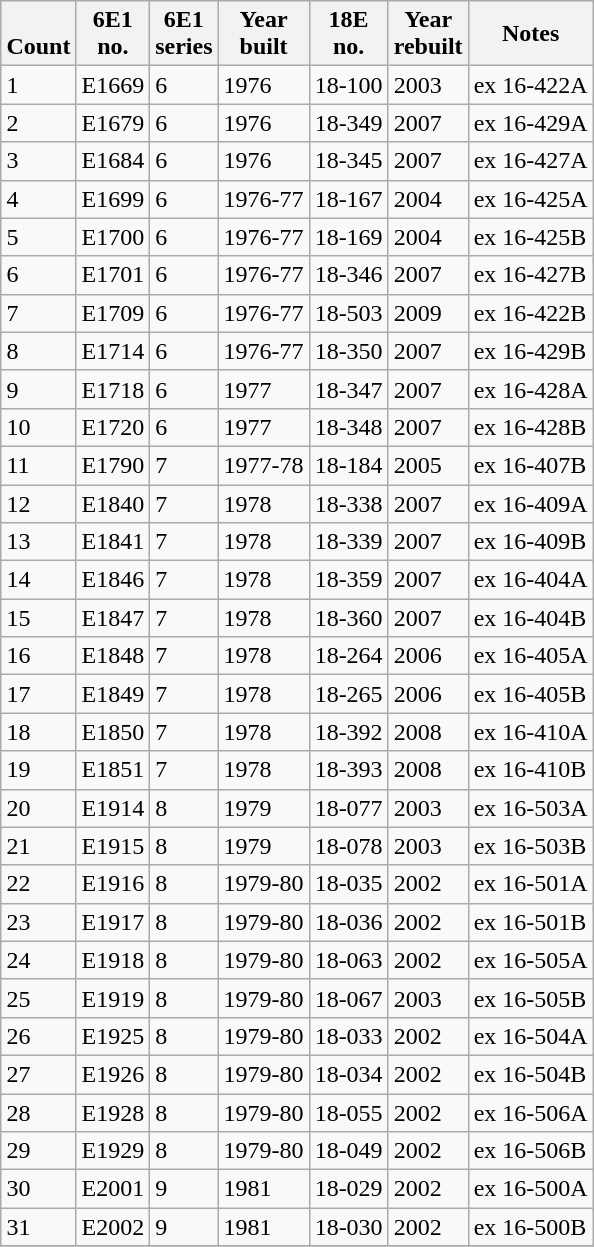<table class="wikitable collapsible collapsed sortable" style="margin:0.5em auto; font-size:100%;">
<tr>
<th><br>Count</th>
<th>6E1<br>no.</th>
<th>6E1<br>series</th>
<th>Year<br>built</th>
<th>18E<br>no.</th>
<th>Year<br>rebuilt</th>
<th>Notes</th>
</tr>
<tr>
<td>1</td>
<td>E1669</td>
<td>6</td>
<td>1976</td>
<td>18-100</td>
<td>2003</td>
<td>ex 16-422A</td>
</tr>
<tr>
<td>2</td>
<td>E1679</td>
<td>6</td>
<td>1976</td>
<td>18-349</td>
<td>2007</td>
<td>ex 16-429A</td>
</tr>
<tr>
<td>3</td>
<td>E1684</td>
<td>6</td>
<td>1976</td>
<td>18-345</td>
<td>2007</td>
<td>ex 16-427A</td>
</tr>
<tr>
<td>4</td>
<td>E1699</td>
<td>6</td>
<td>1976-77</td>
<td>18-167</td>
<td>2004</td>
<td>ex 16-425A</td>
</tr>
<tr>
<td>5</td>
<td>E1700</td>
<td>6</td>
<td>1976-77</td>
<td>18-169</td>
<td>2004</td>
<td>ex 16-425B</td>
</tr>
<tr>
<td>6</td>
<td>E1701</td>
<td>6</td>
<td>1976-77</td>
<td>18-346</td>
<td>2007</td>
<td>ex 16-427B</td>
</tr>
<tr>
<td>7</td>
<td>E1709</td>
<td>6</td>
<td>1976-77</td>
<td>18-503</td>
<td>2009</td>
<td>ex 16-422B</td>
</tr>
<tr>
<td>8</td>
<td>E1714</td>
<td>6</td>
<td>1976-77</td>
<td>18-350</td>
<td>2007</td>
<td>ex 16-429B</td>
</tr>
<tr>
<td>9</td>
<td>E1718</td>
<td>6</td>
<td>1977</td>
<td>18-347</td>
<td>2007</td>
<td>ex 16-428A</td>
</tr>
<tr>
<td>10</td>
<td>E1720</td>
<td>6</td>
<td>1977</td>
<td>18-348</td>
<td>2007</td>
<td>ex 16-428B</td>
</tr>
<tr>
<td>11</td>
<td>E1790</td>
<td>7</td>
<td>1977-78</td>
<td>18-184</td>
<td>2005</td>
<td>ex 16-407B</td>
</tr>
<tr>
<td>12</td>
<td>E1840</td>
<td>7</td>
<td>1978</td>
<td>18-338</td>
<td>2007</td>
<td>ex 16-409A</td>
</tr>
<tr>
<td>13</td>
<td>E1841</td>
<td>7</td>
<td>1978</td>
<td>18-339</td>
<td>2007</td>
<td>ex 16-409B</td>
</tr>
<tr>
<td>14</td>
<td>E1846</td>
<td>7</td>
<td>1978</td>
<td>18-359</td>
<td>2007</td>
<td>ex 16-404A</td>
</tr>
<tr>
<td>15</td>
<td>E1847</td>
<td>7</td>
<td>1978</td>
<td>18-360</td>
<td>2007</td>
<td>ex 16-404B</td>
</tr>
<tr>
<td>16</td>
<td>E1848</td>
<td>7</td>
<td>1978</td>
<td>18-264</td>
<td>2006</td>
<td>ex 16-405A</td>
</tr>
<tr>
<td>17</td>
<td>E1849</td>
<td>7</td>
<td>1978</td>
<td>18-265</td>
<td>2006</td>
<td>ex 16-405B</td>
</tr>
<tr>
<td>18</td>
<td>E1850</td>
<td>7</td>
<td>1978</td>
<td>18-392</td>
<td>2008</td>
<td>ex 16-410A</td>
</tr>
<tr>
<td>19</td>
<td>E1851</td>
<td>7</td>
<td>1978</td>
<td>18-393</td>
<td>2008</td>
<td>ex 16-410B</td>
</tr>
<tr>
<td>20</td>
<td>E1914</td>
<td>8</td>
<td>1979</td>
<td>18-077</td>
<td>2003</td>
<td>ex 16-503A</td>
</tr>
<tr>
<td>21</td>
<td>E1915</td>
<td>8</td>
<td>1979</td>
<td>18-078</td>
<td>2003</td>
<td>ex 16-503B</td>
</tr>
<tr>
<td>22</td>
<td>E1916</td>
<td>8</td>
<td>1979-80</td>
<td>18-035</td>
<td>2002</td>
<td>ex 16-501A</td>
</tr>
<tr>
<td>23</td>
<td>E1917</td>
<td>8</td>
<td>1979-80</td>
<td>18-036</td>
<td>2002</td>
<td>ex 16-501B</td>
</tr>
<tr>
<td>24</td>
<td>E1918</td>
<td>8</td>
<td>1979-80</td>
<td>18-063</td>
<td>2002</td>
<td>ex 16-505A</td>
</tr>
<tr>
<td>25</td>
<td>E1919</td>
<td>8</td>
<td>1979-80</td>
<td>18-067</td>
<td>2003</td>
<td>ex 16-505B</td>
</tr>
<tr>
<td>26</td>
<td>E1925</td>
<td>8</td>
<td>1979-80</td>
<td>18-033</td>
<td>2002</td>
<td>ex 16-504A</td>
</tr>
<tr>
<td>27</td>
<td>E1926</td>
<td>8</td>
<td>1979-80</td>
<td>18-034</td>
<td>2002</td>
<td>ex 16-504B</td>
</tr>
<tr>
<td>28</td>
<td>E1928</td>
<td>8</td>
<td>1979-80</td>
<td>18-055</td>
<td>2002</td>
<td>ex 16-506A</td>
</tr>
<tr>
<td>29</td>
<td>E1929</td>
<td>8</td>
<td>1979-80</td>
<td>18-049</td>
<td>2002</td>
<td>ex 16-506B</td>
</tr>
<tr>
<td>30</td>
<td>E2001</td>
<td>9</td>
<td>1981</td>
<td>18-029</td>
<td>2002</td>
<td>ex 16-500A</td>
</tr>
<tr>
<td>31</td>
<td>E2002</td>
<td>9</td>
<td>1981</td>
<td>18-030</td>
<td>2002</td>
<td>ex 16-500B</td>
</tr>
<tr>
</tr>
</table>
